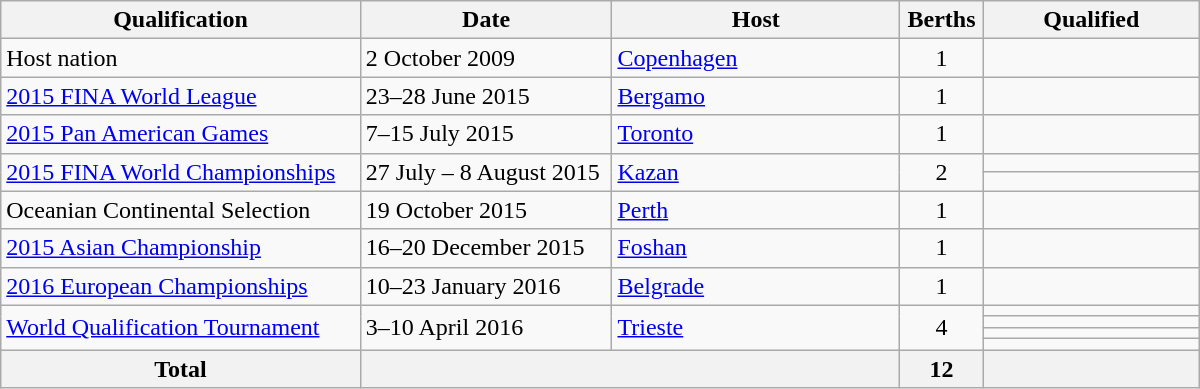<table class="wikitable" width=800>
<tr>
<th width=30%>Qualification</th>
<th width=21%>Date</th>
<th width=24%>Host</th>
<th width=7%>Berths</th>
<th width=18%>Qualified</th>
</tr>
<tr>
<td>Host nation</td>
<td>2 October 2009</td>
<td> <a href='#'>Copenhagen</a></td>
<td align="center">1</td>
<td></td>
</tr>
<tr>
<td><a href='#'>2015 FINA World League</a></td>
<td>23–28 June 2015</td>
<td> <a href='#'>Bergamo</a></td>
<td align="center">1</td>
<td></td>
</tr>
<tr>
<td><a href='#'>2015 Pan American Games</a></td>
<td>7–15 July 2015</td>
<td> <a href='#'>Toronto</a></td>
<td align="center">1</td>
<td></td>
</tr>
<tr>
<td rowspan="2"><a href='#'>2015 FINA World Championships</a></td>
<td rowspan="2">27 July – 8 August 2015</td>
<td rowspan="2"> <a href='#'>Kazan</a></td>
<td rowspan="2" align="center">2</td>
<td></td>
</tr>
<tr>
<td></td>
</tr>
<tr>
<td>Oceanian Continental Selection</td>
<td>19 October 2015</td>
<td> <a href='#'>Perth</a></td>
<td align="center">1</td>
<td></td>
</tr>
<tr>
<td><a href='#'>2015 Asian Championship</a></td>
<td>16–20 December 2015</td>
<td> <a href='#'>Foshan</a></td>
<td align="center">1</td>
<td></td>
</tr>
<tr>
<td><a href='#'>2016 European Championships</a></td>
<td>10–23 January 2016</td>
<td> <a href='#'>Belgrade</a></td>
<td align="center">1</td>
<td></td>
</tr>
<tr>
<td rowspan="4"><a href='#'>World Qualification Tournament</a></td>
<td rowspan="4">3–10 April 2016</td>
<td rowspan=4> <a href='#'>Trieste</a></td>
<td rowspan=4 align="center">4</td>
<td></td>
</tr>
<tr>
<td></td>
</tr>
<tr>
<td></td>
</tr>
<tr>
<td></td>
</tr>
<tr>
<th>Total</th>
<th colspan="2"></th>
<th>12</th>
<th></th>
</tr>
</table>
